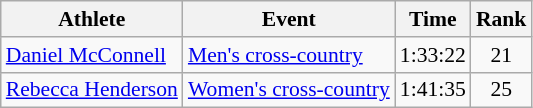<table class="wikitable" style="font-size:90%">
<tr>
<th>Athlete</th>
<th>Event</th>
<th>Time</th>
<th>Rank</th>
</tr>
<tr align=center>
<td align=left><a href='#'>Daniel McConnell</a></td>
<td align=left><a href='#'>Men's cross-country</a></td>
<td>1:33:22</td>
<td>21</td>
</tr>
<tr align=center>
<td align=left><a href='#'>Rebecca Henderson</a></td>
<td align=left><a href='#'>Women's cross-country</a></td>
<td>1:41:35</td>
<td>25</td>
</tr>
</table>
